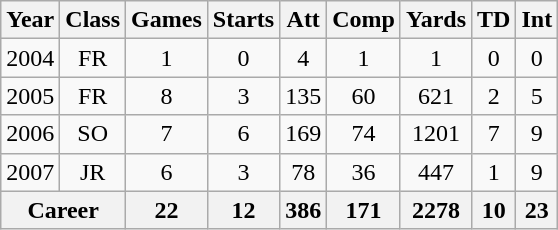<table class="wikitable" style="text-align:center">
<tr>
<th>Year</th>
<th>Class</th>
<th>Games</th>
<th>Starts</th>
<th>Att</th>
<th>Comp</th>
<th>Yards</th>
<th>TD</th>
<th>Int</th>
</tr>
<tr>
<td>2004</td>
<td>FR</td>
<td>1</td>
<td>0</td>
<td>4</td>
<td>1</td>
<td>1</td>
<td>0</td>
<td>0</td>
</tr>
<tr>
<td>2005</td>
<td>FR</td>
<td>8</td>
<td>3</td>
<td>135</td>
<td>60</td>
<td>621</td>
<td>2</td>
<td>5</td>
</tr>
<tr>
<td>2006</td>
<td>SO</td>
<td>7</td>
<td>6</td>
<td>169</td>
<td>74</td>
<td>1201</td>
<td>7</td>
<td>9</td>
</tr>
<tr>
<td>2007</td>
<td>JR</td>
<td>6</td>
<td>3</td>
<td>78</td>
<td>36</td>
<td>447</td>
<td>1</td>
<td>9</td>
</tr>
<tr>
<th colspan="2">Career</th>
<th>22</th>
<th>12</th>
<th>386</th>
<th>171</th>
<th>2278</th>
<th>10</th>
<th>23</th>
</tr>
</table>
